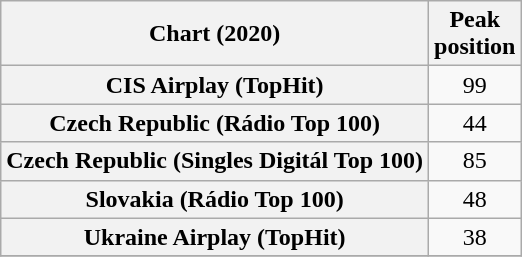<table class="wikitable sortable plainrowheaders" style="text-align:center">
<tr>
<th scope="col">Chart (2020)</th>
<th scope="col">Peak<br>position</th>
</tr>
<tr>
<th scope="row">CIS Airplay (TopHit)</th>
<td>99</td>
</tr>
<tr>
<th scope="row">Czech Republic (Rádio Top 100)</th>
<td>44</td>
</tr>
<tr>
<th scope="row">Czech Republic (Singles Digitál Top 100)</th>
<td>85</td>
</tr>
<tr>
<th scope="row">Slovakia (Rádio Top 100)</th>
<td>48</td>
</tr>
<tr>
<th scope="row">Ukraine Airplay (TopHit)</th>
<td>38</td>
</tr>
<tr>
</tr>
</table>
